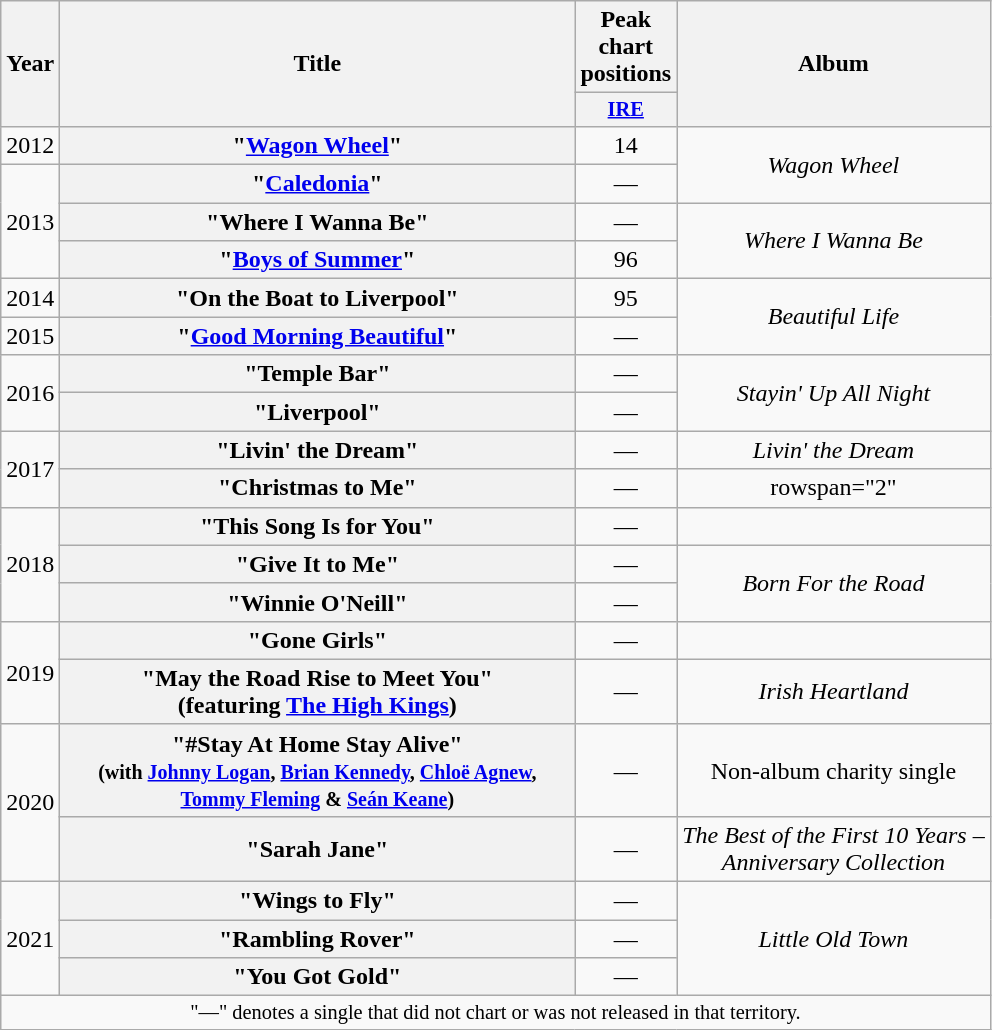<table class="wikitable plainrowheaders" style="text-align:center;">
<tr>
<th scope="col" rowspan="2" style="width:1em;">Year</th>
<th scope="col" rowspan="2" style="width:21em;">Title</th>
<th scope="col" colspan="1">Peak chart positions</th>
<th scope="col" rowspan="2">Album</th>
</tr>
<tr>
<th scope="col" style="width:3em;font-size:85%;"><a href='#'>IRE</a><br></th>
</tr>
<tr>
<td>2012</td>
<th scope="row">"<a href='#'>Wagon Wheel</a>"</th>
<td>14</td>
<td rowspan="2"><em>Wagon Wheel</em></td>
</tr>
<tr>
<td rowspan="3">2013</td>
<th scope="row">"<a href='#'>Caledonia</a>"</th>
<td>—</td>
</tr>
<tr>
<th scope="row">"Where I Wanna Be"</th>
<td>—</td>
<td rowspan="2"><em>Where I Wanna Be</em></td>
</tr>
<tr>
<th scope="row">"<a href='#'>Boys of Summer</a>"</th>
<td>96</td>
</tr>
<tr>
<td>2014</td>
<th scope="row">"On the Boat to Liverpool"</th>
<td>95</td>
<td rowspan="2"><em>Beautiful Life</em></td>
</tr>
<tr>
<td>2015</td>
<th scope="row">"<a href='#'>Good Morning Beautiful</a>"</th>
<td>—</td>
</tr>
<tr>
<td rowspan="2">2016</td>
<th scope="row">"Temple Bar"</th>
<td>—</td>
<td rowspan="2"><em>Stayin' Up All Night</em></td>
</tr>
<tr>
<th scope="row">"Liverpool"</th>
<td>—</td>
</tr>
<tr>
<td rowspan="2">2017</td>
<th scope="row">"Livin' the Dream"</th>
<td>—</td>
<td><em>Livin' the Dream</em></td>
</tr>
<tr>
<th scope="row">"Christmas to Me"</th>
<td>—</td>
<td>rowspan="2" </td>
</tr>
<tr>
<td rowspan="3">2018</td>
<th scope="row">"This Song Is for You"</th>
<td>—</td>
</tr>
<tr>
<th scope="row">"Give It to Me"</th>
<td>—</td>
<td rowspan="2"><em>Born For the Road</em></td>
</tr>
<tr>
<th scope="row">"Winnie O'Neill"</th>
<td>—</td>
</tr>
<tr>
<td rowspan="2">2019</td>
<th scope="row">"Gone Girls"</th>
<td>—</td>
<td></td>
</tr>
<tr>
<th scope="row">"May the Road Rise to Meet You"<br><span>(featuring <a href='#'>The High Kings</a>)</span></th>
<td>—</td>
<td><em>Irish Heartland</em></td>
</tr>
<tr>
<td rowspan="2">2020</td>
<th scope="row">"#Stay At Home Stay Alive"<br><small>(with <a href='#'>Johnny Logan</a>, <a href='#'>Brian Kennedy</a>, <a href='#'>Chloë Agnew</a>, <a href='#'>Tommy Fleming</a> & <a href='#'>Seán Keane</a>)</small></th>
<td>—</td>
<td>Non-album charity single</td>
</tr>
<tr>
<th scope="row">"Sarah Jane"</th>
<td>—</td>
<td><em>The Best of the First 10 Years –<br>Anniversary Collection</em></td>
</tr>
<tr>
<td rowspan="3">2021</td>
<th scope="row">"Wings to Fly"</th>
<td>—</td>
<td rowspan="3"><em>Little Old Town</em></td>
</tr>
<tr>
<th scope="row">"Rambling Rover"</th>
<td>—</td>
</tr>
<tr>
<th scope="row">"You Got Gold"</th>
<td>—</td>
</tr>
<tr>
<td colspan="20" style="text-align:center; font-size:85%;">"—" denotes a single that did not chart or was not released in that territory.</td>
</tr>
</table>
